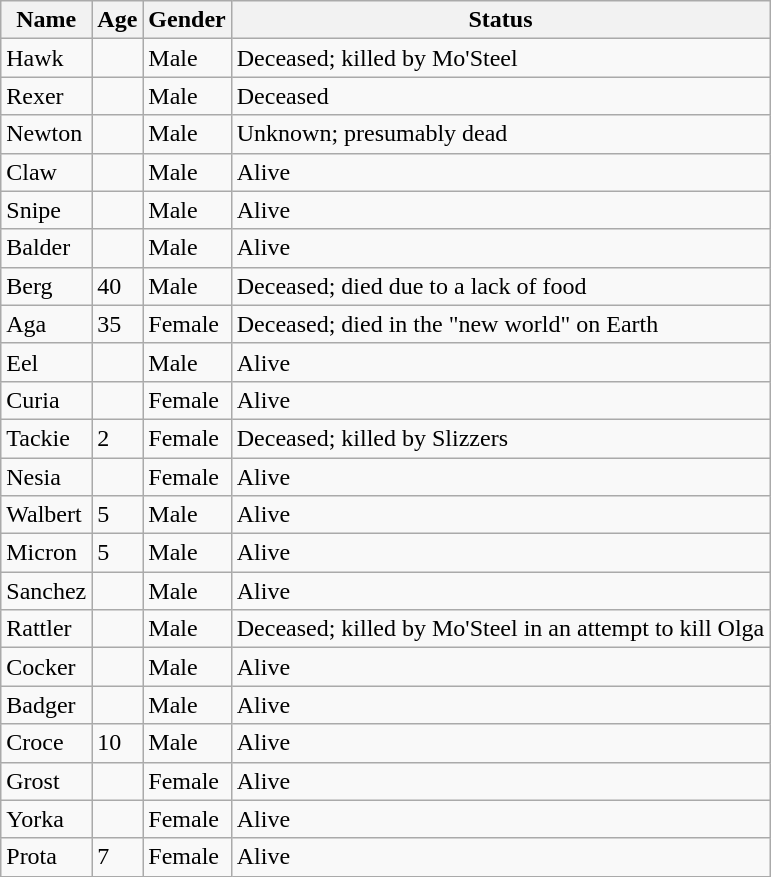<table class="wikitable">
<tr>
<th>Name</th>
<th>Age</th>
<th>Gender</th>
<th>Status</th>
</tr>
<tr>
<td>Hawk</td>
<td></td>
<td>Male</td>
<td>Deceased; killed by Mo'Steel</td>
</tr>
<tr>
<td>Rexer</td>
<td></td>
<td>Male</td>
<td>Deceased</td>
</tr>
<tr>
<td>Newton</td>
<td></td>
<td>Male</td>
<td>Unknown; presumably dead</td>
</tr>
<tr>
<td>Claw</td>
<td></td>
<td>Male</td>
<td>Alive</td>
</tr>
<tr>
<td>Snipe</td>
<td></td>
<td>Male</td>
<td>Alive</td>
</tr>
<tr>
<td>Balder</td>
<td></td>
<td>Male</td>
<td>Alive</td>
</tr>
<tr>
<td>Berg</td>
<td>40</td>
<td>Male</td>
<td>Deceased; died due to a lack of food</td>
</tr>
<tr>
<td>Aga</td>
<td>35</td>
<td>Female</td>
<td>Deceased; died in the "new world" on Earth</td>
</tr>
<tr>
<td>Eel</td>
<td></td>
<td>Male</td>
<td>Alive</td>
</tr>
<tr>
<td>Curia</td>
<td></td>
<td>Female</td>
<td>Alive</td>
</tr>
<tr>
<td>Tackie</td>
<td>2</td>
<td>Female</td>
<td>Deceased; killed by Slizzers</td>
</tr>
<tr>
<td>Nesia</td>
<td></td>
<td>Female</td>
<td>Alive</td>
</tr>
<tr>
<td>Walbert</td>
<td>5</td>
<td>Male</td>
<td>Alive</td>
</tr>
<tr>
<td>Micron</td>
<td>5</td>
<td>Male</td>
<td>Alive</td>
</tr>
<tr>
<td>Sanchez</td>
<td></td>
<td>Male</td>
<td>Alive</td>
</tr>
<tr>
<td>Rattler</td>
<td></td>
<td>Male</td>
<td>Deceased; killed by Mo'Steel in an attempt to kill Olga</td>
</tr>
<tr>
<td>Cocker</td>
<td></td>
<td>Male</td>
<td>Alive</td>
</tr>
<tr>
<td>Badger</td>
<td></td>
<td>Male</td>
<td>Alive</td>
</tr>
<tr>
<td>Croce</td>
<td>10</td>
<td>Male</td>
<td>Alive</td>
</tr>
<tr>
<td>Grost</td>
<td></td>
<td>Female</td>
<td>Alive</td>
</tr>
<tr>
<td>Yorka</td>
<td></td>
<td>Female</td>
<td>Alive</td>
</tr>
<tr>
<td>Prota</td>
<td>7</td>
<td>Female</td>
<td>Alive</td>
</tr>
</table>
